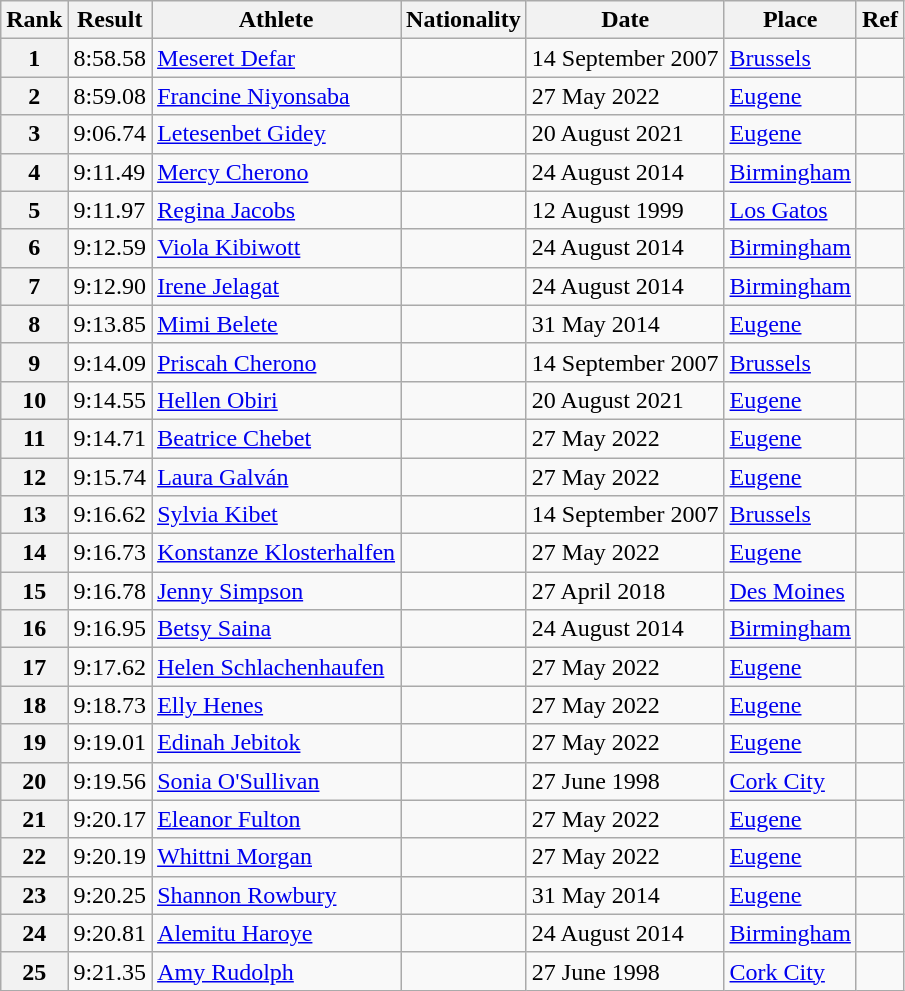<table class="wikitable">
<tr>
<th>Rank</th>
<th>Result</th>
<th>Athlete</th>
<th>Nationality</th>
<th>Date</th>
<th>Place</th>
<th>Ref</th>
</tr>
<tr>
<th>1</th>
<td>8:58.58</td>
<td><a href='#'>Meseret Defar</a></td>
<td></td>
<td>14 September 2007</td>
<td><a href='#'>Brussels</a></td>
<td></td>
</tr>
<tr>
<th>2</th>
<td>8:59.08</td>
<td><a href='#'>Francine Niyonsaba</a></td>
<td></td>
<td>27 May 2022</td>
<td><a href='#'>Eugene</a></td>
<td></td>
</tr>
<tr>
<th>3</th>
<td>9:06.74</td>
<td><a href='#'>Letesenbet Gidey</a></td>
<td></td>
<td>20 August 2021</td>
<td><a href='#'>Eugene</a></td>
<td></td>
</tr>
<tr>
<th>4</th>
<td>9:11.49</td>
<td><a href='#'>Mercy Cherono</a></td>
<td></td>
<td>24 August 2014</td>
<td><a href='#'>Birmingham</a></td>
<td></td>
</tr>
<tr>
<th>5</th>
<td>9:11.97 </td>
<td><a href='#'>Regina Jacobs</a></td>
<td></td>
<td>12 August 1999</td>
<td><a href='#'>Los Gatos</a></td>
<td></td>
</tr>
<tr>
<th>6</th>
<td>9:12.59</td>
<td><a href='#'>Viola Kibiwott</a></td>
<td></td>
<td>24 August 2014</td>
<td><a href='#'>Birmingham</a></td>
<td></td>
</tr>
<tr>
<th>7</th>
<td>9:12.90</td>
<td><a href='#'>Irene Jelagat</a></td>
<td></td>
<td>24 August 2014</td>
<td><a href='#'>Birmingham</a></td>
<td></td>
</tr>
<tr>
<th>8</th>
<td>9:13.85</td>
<td><a href='#'>Mimi Belete</a></td>
<td></td>
<td>31 May 2014</td>
<td><a href='#'>Eugene</a></td>
<td></td>
</tr>
<tr>
<th>9</th>
<td>9:14.09</td>
<td><a href='#'>Priscah Cherono</a></td>
<td></td>
<td>14 September 2007</td>
<td><a href='#'>Brussels</a></td>
<td></td>
</tr>
<tr>
<th>10</th>
<td>9:14.55</td>
<td><a href='#'>Hellen Obiri</a></td>
<td></td>
<td>20 August 2021</td>
<td><a href='#'>Eugene</a></td>
<td></td>
</tr>
<tr>
<th>11</th>
<td>9:14.71</td>
<td><a href='#'>Beatrice Chebet</a></td>
<td></td>
<td>27 May 2022</td>
<td><a href='#'>Eugene</a></td>
<td></td>
</tr>
<tr>
<th>12</th>
<td>9:15.74</td>
<td><a href='#'>Laura Galván</a></td>
<td></td>
<td>27 May 2022</td>
<td><a href='#'>Eugene</a></td>
<td></td>
</tr>
<tr>
<th>13</th>
<td>9:16.62</td>
<td><a href='#'>Sylvia Kibet</a></td>
<td></td>
<td>14 September 2007</td>
<td><a href='#'>Brussels</a></td>
<td></td>
</tr>
<tr>
<th>14</th>
<td>9:16.73</td>
<td><a href='#'>Konstanze Klosterhalfen</a></td>
<td></td>
<td>27 May 2022</td>
<td><a href='#'>Eugene</a></td>
<td></td>
</tr>
<tr>
<th>15</th>
<td>9:16.78</td>
<td><a href='#'>Jenny Simpson</a></td>
<td></td>
<td>27 April 2018</td>
<td><a href='#'>Des Moines</a></td>
<td></td>
</tr>
<tr>
<th>16</th>
<td>9:16.95</td>
<td><a href='#'>Betsy Saina</a></td>
<td></td>
<td>24 August 2014</td>
<td><a href='#'>Birmingham</a></td>
<td></td>
</tr>
<tr>
<th>17</th>
<td>9:17.62</td>
<td><a href='#'>Helen Schlachenhaufen</a></td>
<td></td>
<td>27 May 2022</td>
<td><a href='#'>Eugene</a></td>
<td></td>
</tr>
<tr>
<th>18</th>
<td>9:18.73</td>
<td><a href='#'>Elly Henes</a></td>
<td></td>
<td>27 May 2022</td>
<td><a href='#'>Eugene</a></td>
<td></td>
</tr>
<tr>
<th>19</th>
<td>9:19.01</td>
<td><a href='#'>Edinah Jebitok</a></td>
<td></td>
<td>27 May 2022</td>
<td><a href='#'>Eugene</a></td>
<td></td>
</tr>
<tr>
<th>20</th>
<td>9:19.56</td>
<td><a href='#'>Sonia O'Sullivan</a></td>
<td></td>
<td>27 June 1998</td>
<td><a href='#'>Cork City</a></td>
<td></td>
</tr>
<tr>
<th>21</th>
<td>9:20.17</td>
<td><a href='#'>Eleanor Fulton</a></td>
<td></td>
<td>27 May 2022</td>
<td><a href='#'>Eugene</a></td>
<td></td>
</tr>
<tr>
<th>22</th>
<td>9:20.19</td>
<td><a href='#'>Whittni Morgan</a></td>
<td></td>
<td>27 May 2022</td>
<td><a href='#'>Eugene</a></td>
<td></td>
</tr>
<tr>
<th>23</th>
<td>9:20.25</td>
<td><a href='#'>Shannon Rowbury</a></td>
<td></td>
<td>31 May 2014</td>
<td><a href='#'>Eugene</a></td>
<td></td>
</tr>
<tr>
<th>24</th>
<td>9:20.81</td>
<td><a href='#'>Alemitu Haroye</a></td>
<td></td>
<td>24 August 2014</td>
<td><a href='#'>Birmingham</a></td>
<td></td>
</tr>
<tr>
<th>25</th>
<td>9:21.35</td>
<td><a href='#'>Amy Rudolph</a></td>
<td></td>
<td>27 June 1998</td>
<td><a href='#'>Cork City</a></td>
<td></td>
</tr>
</table>
